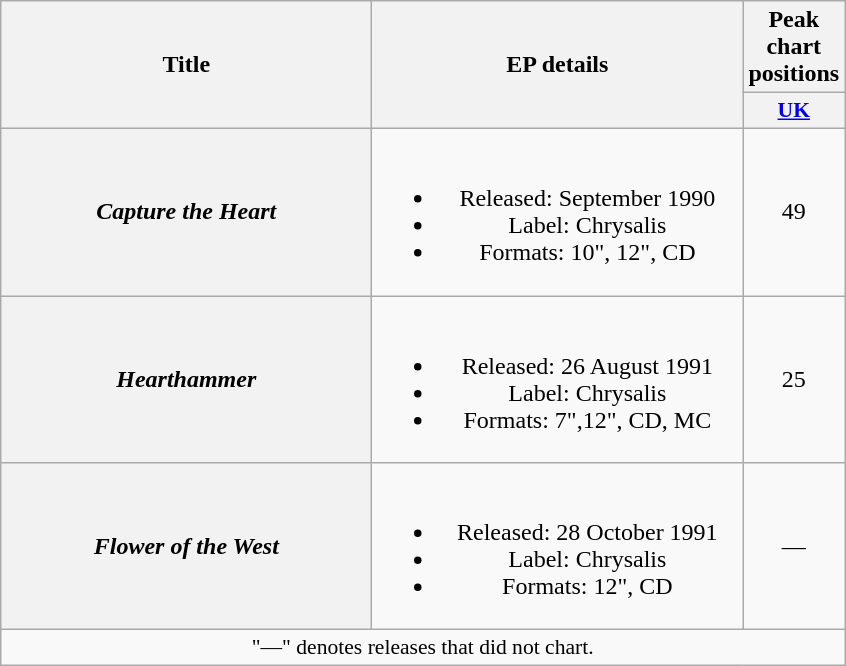<table class="wikitable plainrowheaders" style="text-align:center;">
<tr>
<th rowspan="2" scope="col" style="width:15em;">Title</th>
<th rowspan="2" scope="col" style="width:15em;">EP details</th>
<th>Peak chart positions</th>
</tr>
<tr>
<th scope="col" style="width:2em;font-size:90%;"><a href='#'>UK</a><br></th>
</tr>
<tr>
<th scope="row"><em>Capture the Heart</em></th>
<td><br><ul><li>Released: September 1990</li><li>Label: Chrysalis</li><li>Formats: 10", 12", CD</li></ul></td>
<td>49</td>
</tr>
<tr>
<th scope="row"><em>Hearthammer</em></th>
<td><br><ul><li>Released: 26 August 1991</li><li>Label: Chrysalis</li><li>Formats: 7",12", CD, MC</li></ul></td>
<td>25</td>
</tr>
<tr>
<th scope="row"><em>Flower of the West</em></th>
<td><br><ul><li>Released: 28 October 1991</li><li>Label: Chrysalis</li><li>Formats: 12", CD</li></ul></td>
<td>—</td>
</tr>
<tr>
<td colspan="3" style="font-size:90%">"—" denotes releases that did not chart.</td>
</tr>
</table>
